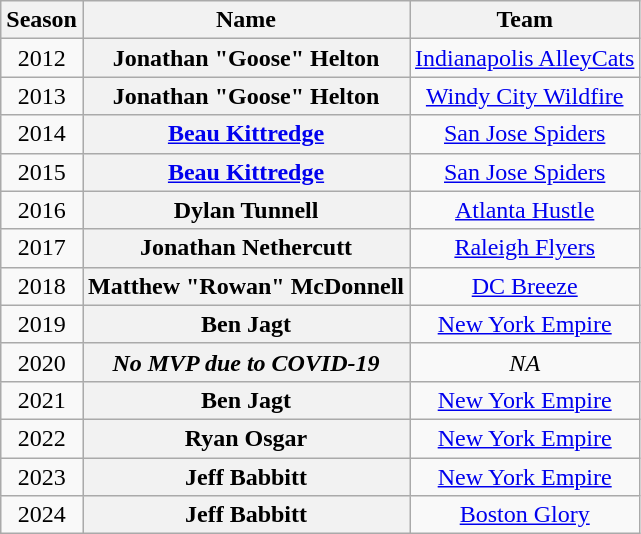<table class="wikitable plainrowheaders" style="text-align:center">
<tr>
<th scope="col">Season</th>
<th scope="col">Name</th>
<th scope="col">Team</th>
</tr>
<tr>
<td>2012</td>
<th scope="row">Jonathan "Goose" Helton</th>
<td><a href='#'>Indianapolis AlleyCats</a></td>
</tr>
<tr>
<td>2013</td>
<th scope="row">Jonathan "Goose" Helton</th>
<td><a href='#'>Windy City Wildfire</a></td>
</tr>
<tr>
<td>2014</td>
<th scope="row"><a href='#'>Beau Kittredge</a></th>
<td><a href='#'>San Jose Spiders</a></td>
</tr>
<tr>
<td>2015</td>
<th scope="row"><a href='#'>Beau Kittredge</a></th>
<td><a href='#'>San Jose Spiders</a></td>
</tr>
<tr>
<td>2016</td>
<th scope="row">Dylan Tunnell</th>
<td><a href='#'>Atlanta Hustle</a></td>
</tr>
<tr>
<td>2017</td>
<th scope="row">Jonathan Nethercutt</th>
<td><a href='#'>Raleigh Flyers</a></td>
</tr>
<tr>
<td>2018</td>
<th scope="row">Matthew "Rowan" McDonnell</th>
<td><a href='#'>DC Breeze</a></td>
</tr>
<tr>
<td>2019</td>
<th scope="row">Ben Jagt</th>
<td><a href='#'>New York Empire</a></td>
</tr>
<tr>
<td>2020</td>
<th scope="row"><em>No MVP due to COVID-19</em></th>
<td><em>NA</em></td>
</tr>
<tr>
<td>2021</td>
<th scope="row">Ben Jagt</th>
<td><a href='#'>New York Empire</a></td>
</tr>
<tr>
<td>2022</td>
<th scope="row">Ryan Osgar</th>
<td><a href='#'>New York Empire</a></td>
</tr>
<tr>
<td>2023</td>
<th scope="row">Jeff Babbitt</th>
<td><a href='#'>New York Empire</a></td>
</tr>
<tr>
<td>2024</td>
<th scope="row">Jeff Babbitt</th>
<td><a href='#'>Boston Glory</a></td>
</tr>
</table>
